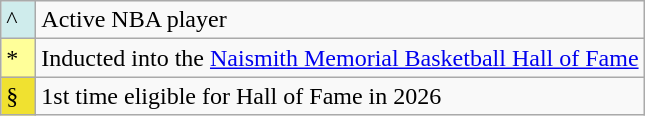<table class="wikitable">
<tr>
<td style="background:#CFECEC; width:1em">^</td>
<td>Active NBA player</td>
</tr>
<tr>
<td style="background:#FFFF99; width:1em">*</td>
<td>Inducted into the <a href='#'>Naismith Memorial Basketball Hall of Fame</a></td>
</tr>
<tr>
<td style="background:#F0E130; width:1em">§</td>
<td>1st time eligible for Hall of Fame in 2026</td>
</tr>
</table>
